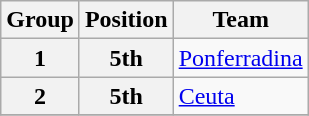<table class="wikitable">
<tr>
<th>Group</th>
<th>Position</th>
<th>Team</th>
</tr>
<tr>
<th>1</th>
<th>5th</th>
<td><a href='#'>Ponferradina</a></td>
</tr>
<tr>
<th>2</th>
<th>5th</th>
<td><a href='#'>Ceuta</a></td>
</tr>
<tr>
</tr>
</table>
